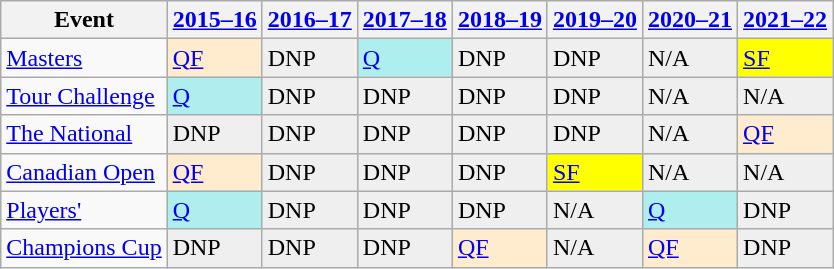<table class="wikitable" border="1">
<tr>
<th>Event</th>
<th><a href='#'>2015–16</a></th>
<th><a href='#'>2016–17</a></th>
<th><a href='#'>2017–18</a></th>
<th><a href='#'>2018–19</a></th>
<th><a href='#'>2019–20</a></th>
<th><a href='#'>2020–21</a></th>
<th><a href='#'>2021–22</a></th>
</tr>
<tr>
<td><a href='#'>Masters</a></td>
<td style="background:#ffebcd;"><a href='#'>QF</a></td>
<td style="background:#EFEFEF;">DNP</td>
<td style="background:#afeeee;"><a href='#'>Q</a></td>
<td style="background:#EFEFEF;">DNP</td>
<td style="background:#EFEFEF;">DNP</td>
<td style="background:#EFEFEF;">N/A</td>
<td style="background:yellow;"><a href='#'>SF</a></td>
</tr>
<tr>
<td><a href='#'>Tour Challenge</a></td>
<td style="background:#afeeee;"><a href='#'>Q</a></td>
<td style="background:#EFEFEF;">DNP</td>
<td style="background:#EFEFEF;">DNP</td>
<td style="background:#EFEFEF;">DNP</td>
<td style="background:#EFEFEF;">DNP</td>
<td style="background:#EFEFEF;">N/A</td>
<td style="background:#EFEFEF;">N/A</td>
</tr>
<tr>
<td><a href='#'>The National</a></td>
<td style="background:#EFEFEF;">DNP</td>
<td style="background:#EFEFEF;">DNP</td>
<td style="background:#EFEFEF;">DNP</td>
<td style="background:#EFEFEF;">DNP</td>
<td style="background:#EFEFEF;">DNP</td>
<td style="background:#EFEFEF;">N/A</td>
<td style="background:#ffebcd;"><a href='#'>QF</a></td>
</tr>
<tr>
<td><a href='#'>Canadian Open</a></td>
<td style="background:#ffebcd;"><a href='#'>QF</a></td>
<td style="background:#EFEFEF;">DNP</td>
<td style="background:#EFEFEF;">DNP</td>
<td style="background:#EFEFEF;">DNP</td>
<td style="background:yellow;"><a href='#'>SF</a></td>
<td style="background:#EFEFEF;">N/A</td>
<td style="background:#EFEFEF;">N/A</td>
</tr>
<tr>
<td><a href='#'>Players'</a></td>
<td style="background:#afeeee;"><a href='#'>Q</a></td>
<td style="background:#EFEFEF;">DNP</td>
<td style="background:#EFEFEF;">DNP</td>
<td style="background:#EFEFEF;">DNP</td>
<td style="background:#EFEFEF;">N/A</td>
<td style="background:#afeeee;"><a href='#'>Q</a></td>
<td style="background:#EFEFEF;">DNP</td>
</tr>
<tr>
<td><a href='#'>Champions Cup</a></td>
<td style="background:#EFEFEF;">DNP</td>
<td style="background:#EFEFEF;">DNP</td>
<td style="background:#EFEFEF;">DNP</td>
<td style="background:#ffebcd;"><a href='#'>QF</a></td>
<td style="background:#EFEFEF;">N/A</td>
<td style="background:#ffebcd;"><a href='#'>QF</a></td>
<td style="background:#EFEFEF;">DNP</td>
</tr>
</table>
